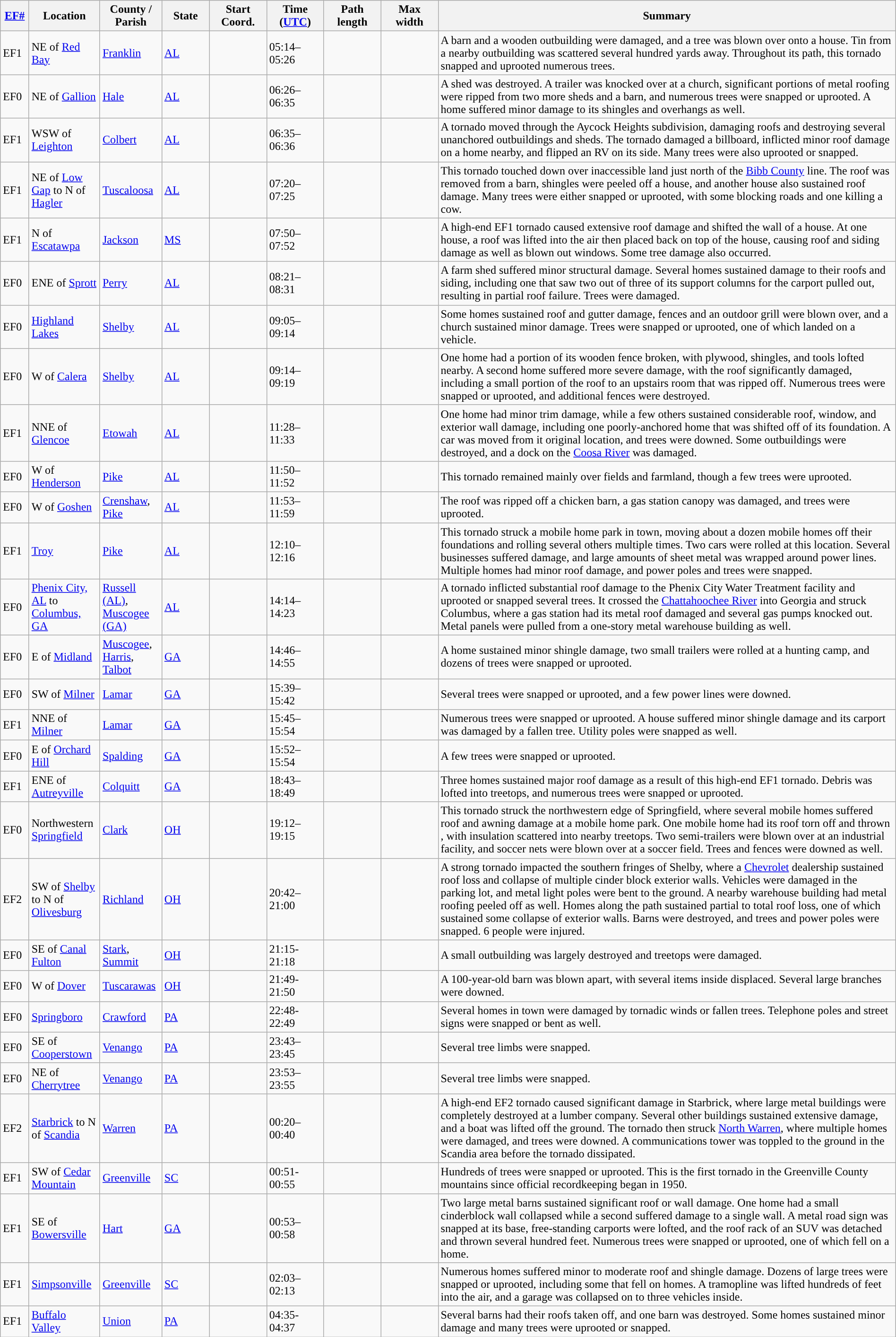<table class="wikitable sortable" style="width:100%;">
<tr>
<th scope="col"  style="width:3%; text-align:center;"><a href='#'>EF#</a></th>
<th scope="col"  style="width:7%; text-align:center;" class="unsortable">Location</th>
<th scope="col"  style="width:6%; text-align:center;" class="unsortable">County / Parish</th>
<th scope="col"  style="width:5%; text-align:center;">State</th>
<th scope="col"  style="width:6%; text-align:center;">Start Coord.</th>
<th scope="col"  style="width:6%; text-align:center;">Time (<a href='#'>UTC</a>)</th>
<th scope="col"  style="width:6%; text-align:center;">Path length</th>
<th scope="col"  style="width:6%; text-align:center;">Max width</th>
<th scope="col" class="unsortable" style="width:48%; text-align:center;">Summary</th>
</tr>
<tr>
<td>EF1</td>
<td>NE of <a href='#'>Red Bay</a></td>
<td><a href='#'>Franklin</a></td>
<td><a href='#'>AL</a></td>
<td></td>
<td>05:14–05:26</td>
<td></td>
<td></td>
<td>A barn and a wooden outbuilding were damaged, and a tree was blown over onto a house. Tin from a nearby outbuilding was scattered several hundred yards away. Throughout its path, this tornado snapped and uprooted numerous trees.</td>
</tr>
<tr>
<td>EF0</td>
<td>NE of <a href='#'>Gallion</a></td>
<td><a href='#'>Hale</a></td>
<td><a href='#'>AL</a></td>
<td></td>
<td>06:26–06:35</td>
<td></td>
<td></td>
<td>A shed was destroyed. A trailer was knocked over at a church, significant portions of metal roofing were ripped from two more sheds and a barn, and numerous trees were snapped or uprooted. A home suffered minor damage to its shingles and overhangs as well.</td>
</tr>
<tr>
<td>EF1</td>
<td>WSW of <a href='#'>Leighton</a></td>
<td><a href='#'>Colbert</a></td>
<td><a href='#'>AL</a></td>
<td></td>
<td>06:35–06:36</td>
<td></td>
<td></td>
<td>A tornado moved through the Aycock Heights subdivision, damaging roofs and destroying several unanchored outbuildings and sheds. The tornado damaged a billboard, inflicted minor roof damage on a home nearby, and flipped an RV on its side. Many trees were also uprooted or snapped.</td>
</tr>
<tr>
<td>EF1</td>
<td>NE of <a href='#'>Low Gap</a> to N of <a href='#'>Hagler</a></td>
<td><a href='#'>Tuscaloosa</a></td>
<td><a href='#'>AL</a></td>
<td></td>
<td>07:20–07:25</td>
<td></td>
<td></td>
<td>This tornado touched down over inaccessible land just north of the <a href='#'>Bibb County</a> line. The roof was removed from a barn, shingles were peeled off a house, and another house also sustained roof damage. Many trees were either snapped or uprooted, with some blocking roads and one killing a cow.</td>
</tr>
<tr>
<td>EF1</td>
<td>N of <a href='#'>Escatawpa</a></td>
<td><a href='#'>Jackson</a></td>
<td><a href='#'>MS</a></td>
<td></td>
<td>07:50–07:52</td>
<td></td>
<td></td>
<td>A high-end EF1 tornado caused extensive roof damage and shifted the wall of a house. At one house, a roof was lifted into the air then placed back on top of the house, causing roof and siding damage as well as blown out windows. Some tree damage also occurred.</td>
</tr>
<tr>
<td>EF0</td>
<td>ENE of <a href='#'>Sprott</a></td>
<td><a href='#'>Perry</a></td>
<td><a href='#'>AL</a></td>
<td></td>
<td>08:21–08:31</td>
<td></td>
<td></td>
<td>A farm shed suffered minor structural damage. Several homes sustained damage to their roofs and siding, including one that saw two out of three of its support columns for the carport pulled out, resulting in partial roof failure. Trees were damaged.</td>
</tr>
<tr>
<td>EF0</td>
<td><a href='#'>Highland Lakes</a></td>
<td><a href='#'>Shelby</a></td>
<td><a href='#'>AL</a></td>
<td></td>
<td>09:05–09:14</td>
<td></td>
<td></td>
<td>Some homes sustained roof and gutter damage, fences and an outdoor grill were blown over, and a church sustained minor damage. Trees were snapped or uprooted, one of which landed on a vehicle.</td>
</tr>
<tr>
<td>EF0</td>
<td>W of <a href='#'>Calera</a></td>
<td><a href='#'>Shelby</a></td>
<td><a href='#'>AL</a></td>
<td></td>
<td>09:14–09:19</td>
<td></td>
<td></td>
<td>One home had a portion of its wooden fence broken, with plywood, shingles, and tools lofted nearby. A second home suffered more severe damage, with the roof significantly damaged, including a small portion of the roof to an upstairs room that was ripped off. Numerous trees were snapped or uprooted, and additional fences were destroyed.</td>
</tr>
<tr>
<td>EF1</td>
<td>NNE of <a href='#'>Glencoe</a></td>
<td><a href='#'>Etowah</a></td>
<td><a href='#'>AL</a></td>
<td></td>
<td>11:28–11:33</td>
<td></td>
<td></td>
<td>One home had minor trim damage, while a few others sustained considerable roof, window, and exterior wall damage, including one poorly-anchored home that was shifted off of its foundation. A car was moved from it original location, and trees were downed. Some outbuildings were destroyed, and a dock on the <a href='#'>Coosa River</a> was damaged.</td>
</tr>
<tr>
<td>EF0</td>
<td>W of <a href='#'>Henderson</a></td>
<td><a href='#'>Pike</a></td>
<td><a href='#'>AL</a></td>
<td></td>
<td>11:50–11:52</td>
<td></td>
<td></td>
<td>This tornado remained mainly over fields and farmland, though a few trees were uprooted.</td>
</tr>
<tr>
<td>EF0</td>
<td>W of <a href='#'>Goshen</a></td>
<td><a href='#'>Crenshaw</a>, <a href='#'>Pike</a></td>
<td><a href='#'>AL</a></td>
<td></td>
<td>11:53–11:59</td>
<td></td>
<td></td>
<td>The roof was ripped off a chicken barn, a gas station canopy was damaged, and trees were uprooted.</td>
</tr>
<tr>
<td>EF1</td>
<td><a href='#'>Troy</a></td>
<td><a href='#'>Pike</a></td>
<td><a href='#'>AL</a></td>
<td></td>
<td>12:10–12:16</td>
<td></td>
<td></td>
<td>This tornado struck a mobile home park in town, moving about a dozen mobile homes off their foundations and rolling several others multiple times. Two cars were rolled at this location. Several businesses suffered damage, and large amounts of sheet metal was wrapped around power lines. Multiple homes had minor roof damage, and power poles and trees were snapped.</td>
</tr>
<tr>
<td>EF0</td>
<td><a href='#'>Phenix City, AL</a> to <a href='#'>Columbus, GA</a></td>
<td><a href='#'>Russell (AL)</a>, <a href='#'>Muscogee (GA)</a></td>
<td><a href='#'>AL</a></td>
<td></td>
<td>14:14–14:23</td>
<td></td>
<td></td>
<td>A tornado inflicted substantial roof damage to the Phenix City Water Treatment facility and uprooted or snapped several trees. It crossed the <a href='#'>Chattahoochee River</a> into Georgia and struck Columbus, where a gas station had its metal roof damaged and several gas pumps knocked out. Metal panels were pulled from a one-story metal warehouse building as well.</td>
</tr>
<tr>
<td>EF0</td>
<td>E of <a href='#'>Midland</a></td>
<td><a href='#'>Muscogee</a>, <a href='#'>Harris</a>, <a href='#'>Talbot</a></td>
<td><a href='#'>GA</a></td>
<td></td>
<td>14:46–14:55</td>
<td></td>
<td></td>
<td>A home sustained minor shingle damage, two small trailers were rolled at a hunting camp, and dozens of trees were snapped or uprooted.</td>
</tr>
<tr>
<td>EF0</td>
<td>SW of <a href='#'>Milner</a></td>
<td><a href='#'>Lamar</a></td>
<td><a href='#'>GA</a></td>
<td></td>
<td>15:39–15:42</td>
<td></td>
<td></td>
<td>Several trees were snapped or uprooted, and a few power lines were downed.</td>
</tr>
<tr>
<td>EF1</td>
<td>NNE of <a href='#'>Milner</a></td>
<td><a href='#'>Lamar</a></td>
<td><a href='#'>GA</a></td>
<td></td>
<td>15:45–15:54</td>
<td></td>
<td></td>
<td>Numerous trees were snapped or uprooted. A house suffered minor shingle damage and its carport was damaged by a fallen tree. Utility poles were snapped as well.</td>
</tr>
<tr>
<td>EF0</td>
<td>E of <a href='#'>Orchard Hill</a></td>
<td><a href='#'>Spalding</a></td>
<td><a href='#'>GA</a></td>
<td></td>
<td>15:52–15:54</td>
<td></td>
<td></td>
<td>A few trees were snapped or uprooted.</td>
</tr>
<tr>
<td>EF1</td>
<td>ENE of <a href='#'>Autreyville</a></td>
<td><a href='#'>Colquitt</a></td>
<td><a href='#'>GA</a></td>
<td></td>
<td>18:43–18:49</td>
<td></td>
<td></td>
<td>Three homes sustained major roof damage as a result of this high-end EF1 tornado. Debris was lofted into treetops, and numerous trees were snapped or uprooted.</td>
</tr>
<tr>
<td>EF0</td>
<td>Northwestern <a href='#'>Springfield</a></td>
<td><a href='#'>Clark</a></td>
<td><a href='#'>OH</a></td>
<td></td>
<td>19:12–19:15</td>
<td></td>
<td></td>
<td>This tornado struck the northwestern edge of Springfield, where several mobile homes suffered roof and awning damage at a mobile home park. One mobile home had its roof torn off and thrown , with insulation scattered into nearby treetops. Two semi-trailers were blown over at an industrial facility, and soccer nets were blown over at a soccer field. Trees and fences were downed as well.</td>
</tr>
<tr>
<td>EF2</td>
<td>SW of <a href='#'>Shelby</a> to N of <a href='#'>Olivesburg</a></td>
<td><a href='#'>Richland</a></td>
<td><a href='#'>OH</a></td>
<td></td>
<td>20:42–21:00</td>
<td></td>
<td></td>
<td>A strong tornado impacted the southern fringes of Shelby, where a <a href='#'>Chevrolet</a> dealership sustained roof loss and collapse of multiple cinder block exterior walls. Vehicles were damaged in the parking lot, and metal light poles were bent to the ground. A nearby warehouse building had metal roofing peeled off as well. Homes along the path sustained partial to total roof loss, one of which sustained some collapse of exterior walls. Barns were destroyed, and trees and power poles were snapped. 6 people were injured.</td>
</tr>
<tr>
<td>EF0</td>
<td>SE of <a href='#'>Canal Fulton</a></td>
<td><a href='#'>Stark</a>, <a href='#'>Summit</a></td>
<td><a href='#'>OH</a></td>
<td></td>
<td>21:15-21:18</td>
<td></td>
<td></td>
<td>A small outbuilding was largely destroyed and treetops were damaged.</td>
</tr>
<tr>
<td>EF0</td>
<td>W of <a href='#'>Dover</a></td>
<td><a href='#'>Tuscarawas</a></td>
<td><a href='#'>OH</a></td>
<td></td>
<td>21:49-21:50</td>
<td></td>
<td></td>
<td>A 100-year-old barn was blown apart, with several items inside displaced. Several large branches were downed.</td>
</tr>
<tr>
<td>EF0</td>
<td><a href='#'>Springboro</a></td>
<td><a href='#'>Crawford</a></td>
<td><a href='#'>PA</a></td>
<td></td>
<td>22:48-22:49</td>
<td></td>
<td></td>
<td>Several homes in town were damaged by tornadic winds or fallen trees. Telephone poles and street signs were snapped or bent as well.</td>
</tr>
<tr>
<td>EF0</td>
<td>SE of <a href='#'>Cooperstown</a></td>
<td><a href='#'>Venango</a></td>
<td><a href='#'>PA</a></td>
<td></td>
<td>23:43–23:45</td>
<td></td>
<td></td>
<td>Several tree limbs were snapped.</td>
</tr>
<tr>
<td>EF0</td>
<td>NE of <a href='#'>Cherrytree</a></td>
<td><a href='#'>Venango</a></td>
<td><a href='#'>PA</a></td>
<td></td>
<td>23:53–23:55</td>
<td></td>
<td></td>
<td>Several tree limbs were snapped.</td>
</tr>
<tr>
<td>EF2</td>
<td><a href='#'>Starbrick</a> to N of <a href='#'>Scandia</a></td>
<td><a href='#'>Warren</a></td>
<td><a href='#'>PA</a></td>
<td></td>
<td>00:20–00:40</td>
<td></td>
<td></td>
<td>A high-end EF2 tornado caused significant damage in Starbrick, where large metal buildings were completely destroyed at a lumber company. Several other buildings sustained extensive damage, and a boat was lifted off the ground. The tornado then struck <a href='#'>North Warren</a>, where multiple homes were damaged, and trees were downed. A communications tower was toppled to the ground in the Scandia area before the tornado dissipated.</td>
</tr>
<tr>
<td>EF1</td>
<td>SW of <a href='#'>Cedar Mountain</a></td>
<td><a href='#'>Greenville</a></td>
<td><a href='#'>SC</a></td>
<td></td>
<td>00:51-00:55</td>
<td></td>
<td></td>
<td>Hundreds of trees were snapped or uprooted. This is the first tornado in the Greenville County mountains since official recordkeeping began in 1950.</td>
</tr>
<tr>
<td>EF1</td>
<td>SE of <a href='#'>Bowersville</a></td>
<td><a href='#'>Hart</a></td>
<td><a href='#'>GA</a></td>
<td></td>
<td>00:53–00:58</td>
<td></td>
<td></td>
<td>Two large metal barns sustained significant roof or wall damage. One home had a small cinderblock wall collapsed while a second suffered damage to a single wall. A metal road sign was snapped at its base, free-standing carports were lofted, and the roof rack of an SUV was detached and thrown several hundred feet. Numerous trees were snapped or uprooted, one of which fell on a home.</td>
</tr>
<tr>
<td>EF1</td>
<td><a href='#'>Simpsonville</a></td>
<td><a href='#'>Greenville</a></td>
<td><a href='#'>SC</a></td>
<td></td>
<td>02:03–02:13</td>
<td></td>
<td></td>
<td>Numerous homes suffered minor to moderate roof and shingle damage. Dozens of large trees were snapped or uprooted, including some that fell on homes. A tramopline was lifted hundreds of feet into the air, and a garage was collapsed on to three vehicles inside.</td>
</tr>
<tr>
<td>EF1</td>
<td><a href='#'>Buffalo Valley</a></td>
<td><a href='#'>Union</a></td>
<td><a href='#'>PA</a></td>
<td></td>
<td>04:35-04:37</td>
<td></td>
<td></td>
<td>Several barns had their roofs taken off, and one barn was destroyed. Some homes sustained minor damage and many trees were uprooted or snapped.</td>
</tr>
</table>
